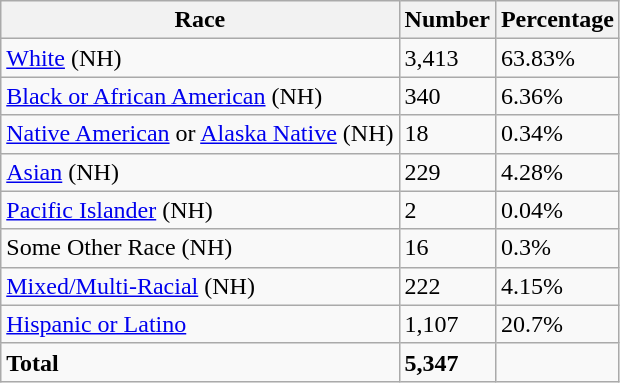<table class="wikitable">
<tr>
<th>Race</th>
<th>Number</th>
<th>Percentage</th>
</tr>
<tr>
<td><a href='#'>White</a> (NH)</td>
<td>3,413</td>
<td>63.83%</td>
</tr>
<tr>
<td><a href='#'>Black or African American</a> (NH)</td>
<td>340</td>
<td>6.36%</td>
</tr>
<tr>
<td><a href='#'>Native American</a> or <a href='#'>Alaska Native</a> (NH)</td>
<td>18</td>
<td>0.34%</td>
</tr>
<tr>
<td><a href='#'>Asian</a> (NH)</td>
<td>229</td>
<td>4.28%</td>
</tr>
<tr>
<td><a href='#'>Pacific Islander</a> (NH)</td>
<td>2</td>
<td>0.04%</td>
</tr>
<tr>
<td>Some Other Race (NH)</td>
<td>16</td>
<td>0.3%</td>
</tr>
<tr>
<td><a href='#'>Mixed/Multi-Racial</a> (NH)</td>
<td>222</td>
<td>4.15%</td>
</tr>
<tr>
<td><a href='#'>Hispanic or Latino</a></td>
<td>1,107</td>
<td>20.7%</td>
</tr>
<tr>
<td><strong>Total</strong></td>
<td><strong>5,347</strong></td>
<td></td>
</tr>
</table>
